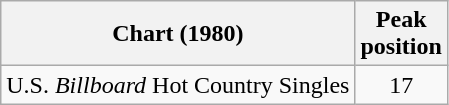<table class="wikitable">
<tr>
<th align="left">Chart (1980)</th>
<th align="center">Peak<br>position</th>
</tr>
<tr>
<td align="left">U.S. <em>Billboard</em> Hot Country Singles</td>
<td align="center">17</td>
</tr>
</table>
